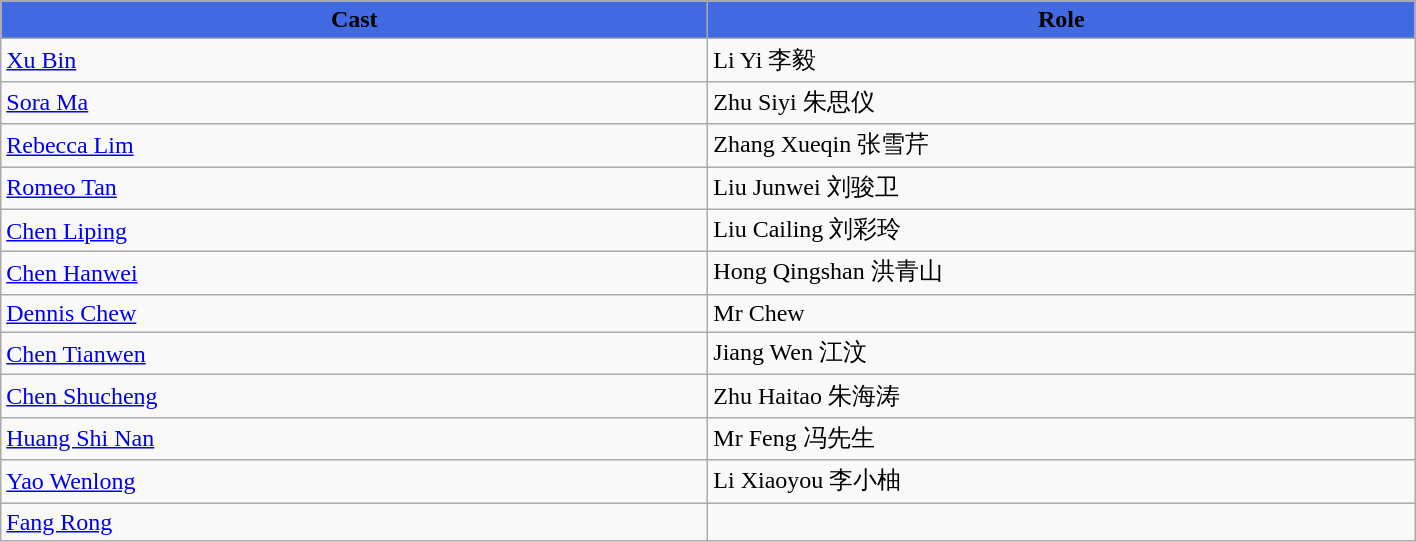<table class="wikitable">
<tr>
<th style="background:RoyalBlue; width:17%">Cast</th>
<th style="background:RoyalBlue; width:17%">Role</th>
</tr>
<tr>
<td><a href='#'>Xu Bin</a></td>
<td>Li Yi 李毅</td>
</tr>
<tr>
<td><a href='#'>Sora Ma</a></td>
<td>Zhu Siyi 朱思仪</td>
</tr>
<tr>
<td><a href='#'>Rebecca Lim</a></td>
<td>Zhang Xueqin 张雪芹</td>
</tr>
<tr>
<td><a href='#'>Romeo Tan</a></td>
<td>Liu Junwei 刘骏卫</td>
</tr>
<tr>
<td><a href='#'>Chen Liping</a></td>
<td>Liu Cailing 刘彩玲</td>
</tr>
<tr>
<td><a href='#'>Chen Hanwei</a></td>
<td>Hong Qingshan 洪青山</td>
</tr>
<tr>
<td><a href='#'>Dennis Chew</a></td>
<td>Mr Chew</td>
</tr>
<tr>
<td><a href='#'>Chen Tianwen</a></td>
<td>Jiang Wen 江汶</td>
</tr>
<tr>
<td><a href='#'>Chen Shucheng</a></td>
<td>Zhu Haitao 朱海涛</td>
</tr>
<tr>
<td><a href='#'>Huang Shi Nan</a></td>
<td>Mr Feng 冯先生</td>
</tr>
<tr>
<td><a href='#'>Yao Wenlong</a></td>
<td>Li Xiaoyou 李小柚</td>
</tr>
<tr>
<td><a href='#'>Fang Rong</a></td>
<td></td>
</tr>
</table>
